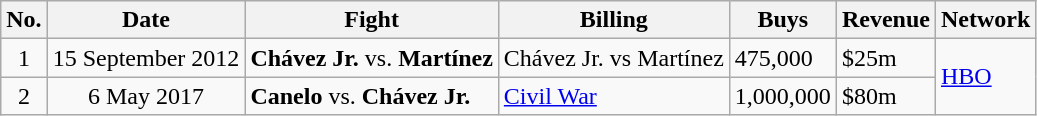<table class="wikitable">
<tr>
<th>No.</th>
<th>Date</th>
<th>Fight</th>
<th>Billing</th>
<th>Buys</th>
<th>Revenue</th>
<th>Network</th>
</tr>
<tr>
<td align=center>1</td>
<td align=center>15 September 2012</td>
<td><strong>Chávez Jr.</strong> vs. <strong>Martínez</strong></td>
<td>Chávez Jr. vs Martínez</td>
<td>475,000</td>
<td>$25m</td>
<td rowspan="2"><a href='#'>HBO</a></td>
</tr>
<tr>
<td align=center>2</td>
<td align=center>6 May 2017</td>
<td><strong>Canelo</strong> vs. <strong>Chávez Jr.</strong></td>
<td><a href='#'>Civil War</a></td>
<td>1,000,000</td>
<td>$80m</td>
</tr>
</table>
